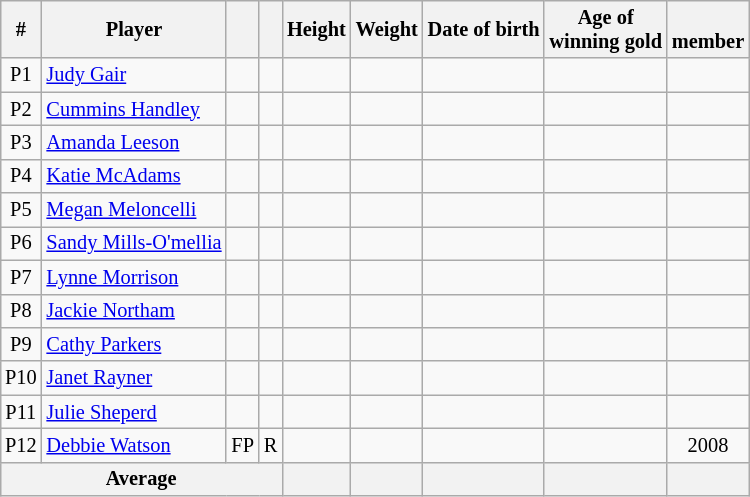<table class="wikitable sortable" style="text-align: center; font-size: 85%; margin-left: 1em;">
<tr>
<th>#</th>
<th>Player</th>
<th></th>
<th></th>
<th>Height</th>
<th>Weight</th>
<th>Date of birth</th>
<th>Age of<br>winning gold</th>
<th><br>member</th>
</tr>
<tr>
<td>P1</td>
<td style="text-align: left;" data-sort-value="Gair, Judy"><a href='#'>Judy Gair</a></td>
<td></td>
<td></td>
<td style="text-align: left;"></td>
<td style="text-align: right;"></td>
<td style="text-align: right;"></td>
<td style="text-align: left;"></td>
<td></td>
</tr>
<tr>
<td>P2</td>
<td style="text-align: left;" data-sort-value="Handley, Cummins"><a href='#'>Cummins Handley</a></td>
<td></td>
<td></td>
<td style="text-align: left;"></td>
<td style="text-align: right;"></td>
<td style="text-align: right;"></td>
<td style="text-align: left;"></td>
<td></td>
</tr>
<tr>
<td>P3</td>
<td style="text-align: left;" data-sort-value="Leeson, Amanda"><a href='#'>Amanda Leeson</a></td>
<td></td>
<td></td>
<td style="text-align: left;"></td>
<td style="text-align: right;"></td>
<td style="text-align: right;"></td>
<td style="text-align: left;"></td>
<td></td>
</tr>
<tr>
<td>P4</td>
<td style="text-align: left;" data-sort-value="McAdams, Katie"><a href='#'>Katie McAdams</a></td>
<td></td>
<td></td>
<td style="text-align: left;"></td>
<td style="text-align: right;"></td>
<td style="text-align: right;"></td>
<td style="text-align: left;"></td>
<td></td>
</tr>
<tr>
<td>P5</td>
<td style="text-align: left;" data-sort-value="Meloncelli, Megan"><a href='#'>Megan Meloncelli</a></td>
<td></td>
<td></td>
<td style="text-align: left;"></td>
<td style="text-align: right;"></td>
<td style="text-align: right;"></td>
<td style="text-align: left;"></td>
<td></td>
</tr>
<tr>
<td>P6</td>
<td style="text-align: left;" data-sort-value="Mills-O'mellia, Sandy"><a href='#'>Sandy Mills-O'mellia</a></td>
<td></td>
<td></td>
<td style="text-align: left;"></td>
<td style="text-align: right;"></td>
<td style="text-align: right;"></td>
<td style="text-align: left;"></td>
<td></td>
</tr>
<tr>
<td>P7</td>
<td style="text-align: left;" data-sort-value="Morrison, Lynne"><a href='#'>Lynne Morrison</a></td>
<td></td>
<td></td>
<td style="text-align: left;"></td>
<td style="text-align: right;"></td>
<td style="text-align: right;"></td>
<td style="text-align: left;"></td>
<td></td>
</tr>
<tr>
<td>P8</td>
<td style="text-align: left;" data-sort-value="Northam, Jackie"><a href='#'>Jackie Northam</a></td>
<td></td>
<td></td>
<td style="text-align: left;"></td>
<td style="text-align: right;"></td>
<td style="text-align: right;"></td>
<td style="text-align: left;"></td>
<td></td>
</tr>
<tr>
<td>P9</td>
<td style="text-align: left;" data-sort-value="Parkers, Cathy"><a href='#'>Cathy Parkers</a></td>
<td></td>
<td></td>
<td style="text-align: left;"></td>
<td style="text-align: right;"></td>
<td style="text-align: right;"></td>
<td style="text-align: left;"></td>
<td></td>
</tr>
<tr>
<td>P10</td>
<td style="text-align: left;" data-sort-value="Rayner, Janet"><a href='#'>Janet Rayner</a></td>
<td></td>
<td></td>
<td style="text-align: left;"></td>
<td style="text-align: right;"></td>
<td style="text-align: right;"></td>
<td style="text-align: left;"></td>
<td></td>
</tr>
<tr>
<td>P11</td>
<td style="text-align: left;" data-sort-value="Sheperd, Julie"><a href='#'>Julie Sheperd</a></td>
<td></td>
<td></td>
<td style="text-align: left;"></td>
<td style="text-align: right;"></td>
<td style="text-align: right;"></td>
<td style="text-align: left;"></td>
<td></td>
</tr>
<tr>
<td>P12</td>
<td style="text-align: left;" data-sort-value="Watson, Debbie"><a href='#'>Debbie Watson</a></td>
<td>FP</td>
<td>R</td>
<td style="text-align: left;"></td>
<td style="text-align: right;"></td>
<td style="text-align: right;"></td>
<td style="text-align: left;"></td>
<td>2008</td>
</tr>
<tr>
<th colspan="4">Average</th>
<th style="text-align: left;"></th>
<th style="text-align: right;"></th>
<th style="text-align: right;"></th>
<th style="text-align: left;"></th>
<th></th>
</tr>
</table>
